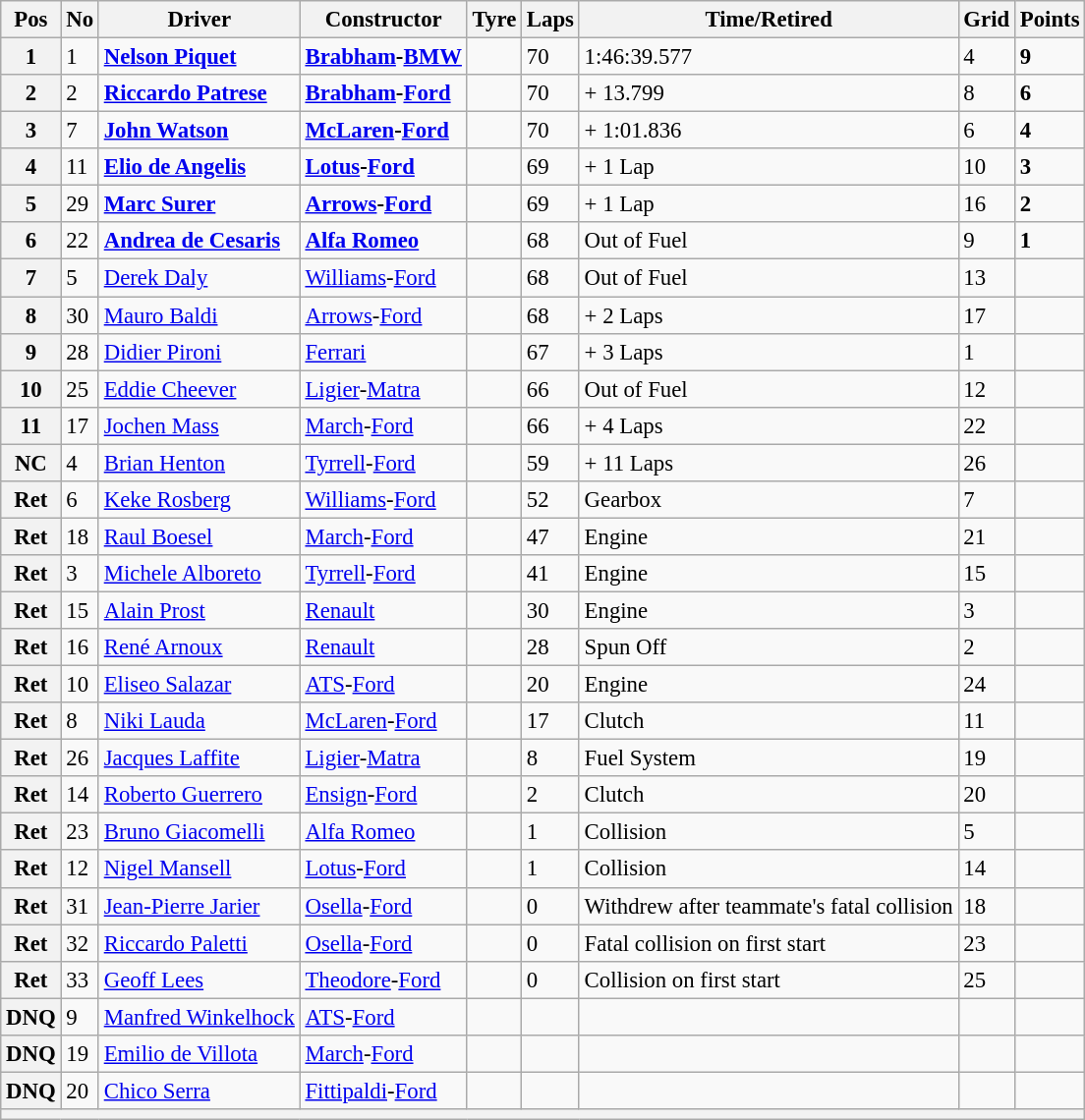<table class="wikitable" style="font-size:95%;">
<tr>
<th>Pos</th>
<th>No</th>
<th>Driver</th>
<th>Constructor</th>
<th>Tyre</th>
<th>Laps</th>
<th>Time/Retired</th>
<th>Grid</th>
<th>Points</th>
</tr>
<tr>
<th>1</th>
<td>1</td>
<td> <strong><a href='#'>Nelson Piquet</a></strong></td>
<td><strong><a href='#'>Brabham</a>-<a href='#'>BMW</a></strong></td>
<td></td>
<td>70</td>
<td>1:46:39.577</td>
<td>4</td>
<td><strong>9</strong></td>
</tr>
<tr>
<th>2</th>
<td>2</td>
<td> <strong><a href='#'>Riccardo Patrese</a></strong></td>
<td><strong><a href='#'>Brabham</a>-<a href='#'>Ford</a></strong></td>
<td></td>
<td>70</td>
<td>+ 13.799</td>
<td>8</td>
<td><strong>6</strong></td>
</tr>
<tr>
<th>3</th>
<td>7</td>
<td> <strong><a href='#'>John Watson</a></strong></td>
<td><strong><a href='#'>McLaren</a>-<a href='#'>Ford</a></strong></td>
<td></td>
<td>70</td>
<td>+ 1:01.836</td>
<td>6</td>
<td><strong>4</strong></td>
</tr>
<tr>
<th>4</th>
<td>11</td>
<td> <strong><a href='#'>Elio de Angelis</a></strong></td>
<td><strong><a href='#'>Lotus</a>-<a href='#'>Ford</a></strong></td>
<td></td>
<td>69</td>
<td>+ 1 Lap</td>
<td>10</td>
<td><strong>3</strong></td>
</tr>
<tr>
<th>5</th>
<td>29</td>
<td> <strong><a href='#'>Marc Surer</a></strong></td>
<td><strong><a href='#'>Arrows</a>-<a href='#'>Ford</a></strong></td>
<td></td>
<td>69</td>
<td>+ 1 Lap</td>
<td>16</td>
<td><strong>2</strong></td>
</tr>
<tr>
<th>6</th>
<td>22</td>
<td> <strong><a href='#'>Andrea de Cesaris</a></strong></td>
<td><strong><a href='#'>Alfa Romeo</a></strong></td>
<td></td>
<td>68</td>
<td>Out of Fuel</td>
<td>9</td>
<td><strong>1</strong></td>
</tr>
<tr>
<th>7</th>
<td>5</td>
<td> <a href='#'>Derek Daly</a></td>
<td><a href='#'>Williams</a>-<a href='#'>Ford</a></td>
<td></td>
<td>68</td>
<td>Out of Fuel</td>
<td>13</td>
<td> </td>
</tr>
<tr>
<th>8</th>
<td>30</td>
<td> <a href='#'>Mauro Baldi</a></td>
<td><a href='#'>Arrows</a>-<a href='#'>Ford</a></td>
<td></td>
<td>68</td>
<td>+ 2 Laps</td>
<td>17</td>
<td> </td>
</tr>
<tr>
<th>9</th>
<td>28</td>
<td> <a href='#'>Didier Pironi</a></td>
<td><a href='#'>Ferrari</a></td>
<td></td>
<td>67</td>
<td>+ 3 Laps</td>
<td>1</td>
<td> </td>
</tr>
<tr>
<th>10</th>
<td>25</td>
<td> <a href='#'>Eddie Cheever</a></td>
<td><a href='#'>Ligier</a>-<a href='#'>Matra</a></td>
<td></td>
<td>66</td>
<td>Out of Fuel</td>
<td>12</td>
<td> </td>
</tr>
<tr>
<th>11</th>
<td>17</td>
<td> <a href='#'>Jochen Mass</a></td>
<td><a href='#'>March</a>-<a href='#'>Ford</a></td>
<td></td>
<td>66</td>
<td>+ 4 Laps</td>
<td>22</td>
<td> </td>
</tr>
<tr>
<th>NC</th>
<td>4</td>
<td> <a href='#'>Brian Henton</a></td>
<td><a href='#'>Tyrrell</a>-<a href='#'>Ford</a></td>
<td></td>
<td>59</td>
<td>+ 11 Laps</td>
<td>26</td>
<td> </td>
</tr>
<tr>
<th>Ret</th>
<td>6</td>
<td> <a href='#'>Keke Rosberg</a></td>
<td><a href='#'>Williams</a>-<a href='#'>Ford</a></td>
<td></td>
<td>52</td>
<td>Gearbox</td>
<td>7</td>
<td> </td>
</tr>
<tr>
<th>Ret</th>
<td>18</td>
<td> <a href='#'>Raul Boesel</a></td>
<td><a href='#'>March</a>-<a href='#'>Ford</a></td>
<td></td>
<td>47</td>
<td>Engine</td>
<td>21</td>
<td> </td>
</tr>
<tr>
<th>Ret</th>
<td>3</td>
<td> <a href='#'>Michele Alboreto</a></td>
<td><a href='#'>Tyrrell</a>-<a href='#'>Ford</a></td>
<td></td>
<td>41</td>
<td>Engine</td>
<td>15</td>
<td> </td>
</tr>
<tr>
<th>Ret</th>
<td>15</td>
<td> <a href='#'>Alain Prost</a></td>
<td><a href='#'>Renault</a></td>
<td></td>
<td>30</td>
<td>Engine</td>
<td>3</td>
<td> </td>
</tr>
<tr>
<th>Ret</th>
<td>16</td>
<td> <a href='#'>René Arnoux</a></td>
<td><a href='#'>Renault</a></td>
<td></td>
<td>28</td>
<td>Spun Off</td>
<td>2</td>
<td> </td>
</tr>
<tr>
<th>Ret</th>
<td>10</td>
<td> <a href='#'>Eliseo Salazar</a></td>
<td><a href='#'>ATS</a>-<a href='#'>Ford</a></td>
<td></td>
<td>20</td>
<td>Engine</td>
<td>24</td>
<td> </td>
</tr>
<tr>
<th>Ret</th>
<td>8</td>
<td> <a href='#'>Niki Lauda</a></td>
<td><a href='#'>McLaren</a>-<a href='#'>Ford</a></td>
<td></td>
<td>17</td>
<td>Clutch</td>
<td>11</td>
<td> </td>
</tr>
<tr>
<th>Ret</th>
<td>26</td>
<td> <a href='#'>Jacques Laffite</a></td>
<td><a href='#'>Ligier</a>-<a href='#'>Matra</a></td>
<td></td>
<td>8</td>
<td>Fuel System</td>
<td>19</td>
<td> </td>
</tr>
<tr>
<th>Ret</th>
<td>14</td>
<td> <a href='#'>Roberto Guerrero</a></td>
<td><a href='#'>Ensign</a>-<a href='#'>Ford</a></td>
<td></td>
<td>2</td>
<td>Clutch</td>
<td>20</td>
<td> </td>
</tr>
<tr>
<th>Ret</th>
<td>23</td>
<td> <a href='#'>Bruno Giacomelli</a></td>
<td><a href='#'>Alfa Romeo</a></td>
<td></td>
<td>1</td>
<td>Collision</td>
<td>5</td>
<td> </td>
</tr>
<tr>
<th>Ret</th>
<td>12</td>
<td> <a href='#'>Nigel Mansell</a></td>
<td><a href='#'>Lotus</a>-<a href='#'>Ford</a></td>
<td></td>
<td>1</td>
<td>Collision</td>
<td>14</td>
<td> </td>
</tr>
<tr>
<th>Ret</th>
<td>31</td>
<td> <a href='#'>Jean-Pierre Jarier</a></td>
<td><a href='#'>Osella</a>-<a href='#'>Ford</a></td>
<td></td>
<td>0</td>
<td>Withdrew after teammate's fatal collision</td>
<td>18</td>
<td> </td>
</tr>
<tr>
<th>Ret</th>
<td>32</td>
<td> <a href='#'>Riccardo Paletti</a></td>
<td><a href='#'>Osella</a>-<a href='#'>Ford</a></td>
<td></td>
<td>0</td>
<td>Fatal collision on first start</td>
<td>23</td>
<td> </td>
</tr>
<tr>
<th>Ret</th>
<td>33</td>
<td> <a href='#'>Geoff Lees</a></td>
<td><a href='#'>Theodore</a>-<a href='#'>Ford</a></td>
<td></td>
<td>0</td>
<td>Collision on first start</td>
<td>25</td>
<td> </td>
</tr>
<tr>
<th>DNQ</th>
<td>9</td>
<td> <a href='#'>Manfred Winkelhock</a></td>
<td><a href='#'>ATS</a>-<a href='#'>Ford</a></td>
<td></td>
<td> </td>
<td></td>
<td></td>
<td> </td>
</tr>
<tr>
<th>DNQ</th>
<td>19</td>
<td> <a href='#'>Emilio de Villota</a></td>
<td><a href='#'>March</a>-<a href='#'>Ford</a></td>
<td></td>
<td> </td>
<td></td>
<td></td>
<td> </td>
</tr>
<tr>
<th>DNQ</th>
<td>20</td>
<td> <a href='#'>Chico Serra</a></td>
<td><a href='#'>Fittipaldi</a>-<a href='#'>Ford</a></td>
<td></td>
<td> </td>
<td> </td>
<td> </td>
<td> </td>
</tr>
<tr>
<th colspan="9"></th>
</tr>
</table>
